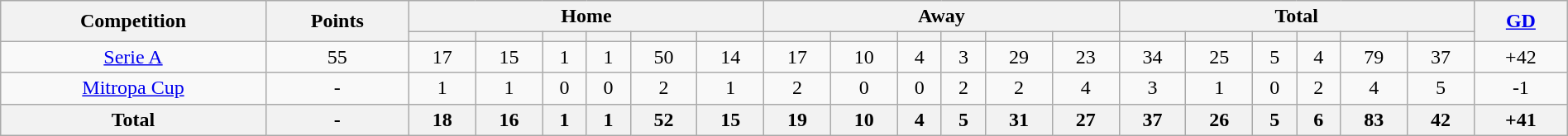<table class="wikitable" style="width:100%;margin:auto;clear:both;text-align:center;">
<tr>
<th rowspan="2">Competition</th>
<th rowspan="2">Points</th>
<th colspan="6">Home</th>
<th colspan="6">Away</th>
<th colspan="6">Total</th>
<th rowspan="2"><a href='#'>GD</a></th>
</tr>
<tr>
<th></th>
<th></th>
<th></th>
<th></th>
<th></th>
<th></th>
<th></th>
<th></th>
<th></th>
<th></th>
<th></th>
<th></th>
<th></th>
<th></th>
<th></th>
<th></th>
<th></th>
<th></th>
</tr>
<tr>
<td><a href='#'>Serie A</a></td>
<td>55</td>
<td>17</td>
<td>15</td>
<td>1</td>
<td>1</td>
<td>50</td>
<td>14</td>
<td>17</td>
<td>10</td>
<td>4</td>
<td>3</td>
<td>29</td>
<td>23</td>
<td>34</td>
<td>25</td>
<td>5</td>
<td>4</td>
<td>79</td>
<td>37</td>
<td>+42</td>
</tr>
<tr>
<td><a href='#'>Mitropa Cup</a></td>
<td>-</td>
<td>1</td>
<td>1</td>
<td>0</td>
<td>0</td>
<td>2</td>
<td>1</td>
<td>2</td>
<td>0</td>
<td>0</td>
<td>2</td>
<td>2</td>
<td>4</td>
<td>3</td>
<td>1</td>
<td>0</td>
<td>2</td>
<td>4</td>
<td>5</td>
<td>-1</td>
</tr>
<tr>
<th>Total</th>
<th>-</th>
<th>18</th>
<th>16</th>
<th>1</th>
<th>1</th>
<th>52</th>
<th>15</th>
<th>19</th>
<th>10</th>
<th>4</th>
<th>5</th>
<th>31</th>
<th>27</th>
<th>37</th>
<th>26</th>
<th>5</th>
<th>6</th>
<th>83</th>
<th>42</th>
<th>+41</th>
</tr>
</table>
